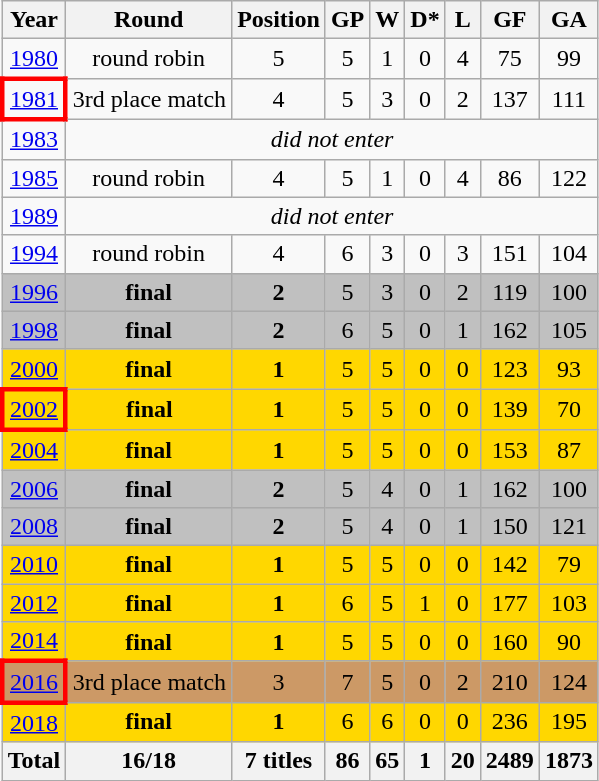<table class="wikitable" style="text-align: center;">
<tr>
<th>Year</th>
<th>Round</th>
<th>Position</th>
<th>GP</th>
<th>W</th>
<th>D*</th>
<th>L</th>
<th>GF</th>
<th>GA</th>
</tr>
<tr>
<td> <a href='#'>1980</a></td>
<td>round robin</td>
<td>5</td>
<td>5</td>
<td>1</td>
<td>0</td>
<td>4</td>
<td>75</td>
<td>99</td>
</tr>
<tr>
<td style="border: 3px solid red"> <a href='#'>1981</a></td>
<td>3rd place match</td>
<td>4</td>
<td>5</td>
<td>3</td>
<td>0</td>
<td>2</td>
<td>137</td>
<td>111</td>
</tr>
<tr>
<td> <a href='#'>1983</a></td>
<td colspan=8><em>did not enter</em></td>
</tr>
<tr>
<td> <a href='#'>1985</a></td>
<td>round robin</td>
<td>4</td>
<td>5</td>
<td>1</td>
<td>0</td>
<td>4</td>
<td>86</td>
<td>122</td>
</tr>
<tr>
<td> <a href='#'>1989</a></td>
<td colspan=8><em>did not enter</em></td>
</tr>
<tr>
<td> <a href='#'>1994</a></td>
<td>round robin</td>
<td>4</td>
<td>6</td>
<td>3</td>
<td>0</td>
<td>3</td>
<td>151</td>
<td>104</td>
</tr>
<tr style="background:silver;">
<td> <a href='#'>1996</a></td>
<td><strong>final</strong></td>
<td><strong>2</strong></td>
<td>5</td>
<td>3</td>
<td>0</td>
<td>2</td>
<td>119</td>
<td>100</td>
</tr>
<tr style="background:silver;">
<td> <a href='#'>1998</a></td>
<td><strong>final</strong></td>
<td><strong>2</strong></td>
<td>6</td>
<td>5</td>
<td>0</td>
<td>1</td>
<td>162</td>
<td>105</td>
</tr>
<tr style="background:gold;">
<td> <a href='#'>2000</a></td>
<td><strong>final</strong></td>
<td><strong>1</strong></td>
<td>5</td>
<td>5</td>
<td>0</td>
<td>0</td>
<td>123</td>
<td>93</td>
</tr>
<tr style="background:gold;">
<td style="border: 3px solid red"> <a href='#'>2002</a></td>
<td><strong>final</strong></td>
<td><strong>1</strong></td>
<td>5</td>
<td>5</td>
<td>0</td>
<td>0</td>
<td>139</td>
<td>70</td>
</tr>
<tr style="background:gold;">
<td> <a href='#'>2004</a></td>
<td><strong>final</strong></td>
<td><strong>1</strong></td>
<td>5</td>
<td>5</td>
<td>0</td>
<td>0</td>
<td>153</td>
<td>87</td>
</tr>
<tr style="background:silver;">
<td> <a href='#'>2006</a></td>
<td><strong>final</strong></td>
<td><strong>2</strong></td>
<td>5</td>
<td>4</td>
<td>0</td>
<td>1</td>
<td>162</td>
<td>100</td>
</tr>
<tr style="background:silver;">
<td> <a href='#'>2008</a></td>
<td><strong>final</strong></td>
<td><strong>2</strong></td>
<td>5</td>
<td>4</td>
<td>0</td>
<td>1</td>
<td>150</td>
<td>121</td>
</tr>
<tr style="background:gold;">
<td> <a href='#'>2010</a></td>
<td><strong>final</strong></td>
<td><strong>1</strong></td>
<td>5</td>
<td>5</td>
<td>0</td>
<td>0</td>
<td>142</td>
<td>79</td>
</tr>
<tr style="background:gold;">
<td> <a href='#'>2012</a></td>
<td><strong>final</strong></td>
<td><strong>1</strong></td>
<td>6</td>
<td>5</td>
<td>1</td>
<td>0</td>
<td>177</td>
<td>103</td>
</tr>
<tr style="background:gold;">
<td> <a href='#'>2014</a></td>
<td><strong>final</strong></td>
<td><strong>1</strong></td>
<td>5</td>
<td>5</td>
<td>0</td>
<td>0</td>
<td>160</td>
<td>90</td>
</tr>
<tr bgcolor=cc9966>
<td style="border: 3px solid red"> <a href='#'>2016</a></td>
<td>3rd place match</td>
<td>3</td>
<td>7</td>
<td>5</td>
<td>0</td>
<td>2</td>
<td>210</td>
<td>124</td>
</tr>
<tr style="background:gold;">
<td> <a href='#'>2018</a></td>
<td><strong>final</strong></td>
<td><strong>1</strong></td>
<td>6</td>
<td>6</td>
<td>0</td>
<td>0</td>
<td>236</td>
<td>195</td>
</tr>
<tr>
<th>Total</th>
<th>16/18</th>
<th>7 titles</th>
<th>86</th>
<th>65</th>
<th>1</th>
<th>20</th>
<th>2489</th>
<th>1873</th>
</tr>
</table>
